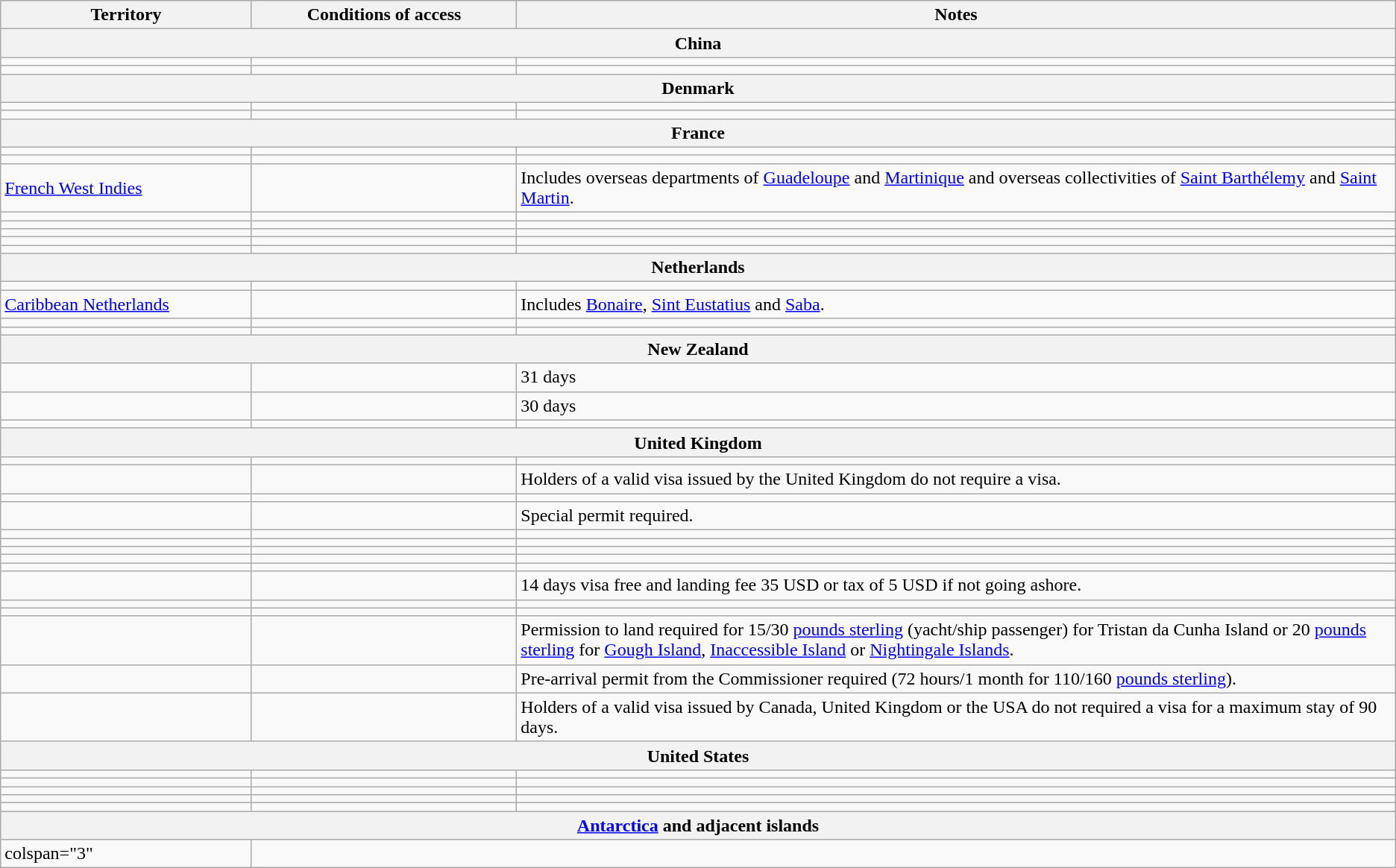<table class="wikitable" style="text-align: left; table-layout: fixed;">
<tr>
<th style="width:18%;">Territory</th>
<th style="width:19%;">Conditions of access</th>
<th>Notes</th>
</tr>
<tr>
<th colspan="3">China</th>
</tr>
<tr>
<td></td>
<td></td>
<td></td>
</tr>
<tr>
<td></td>
<td></td>
<td></td>
</tr>
<tr>
<th colspan="3">Denmark</th>
</tr>
<tr>
<td></td>
<td></td>
<td></td>
</tr>
<tr>
<td></td>
<td></td>
<td></td>
</tr>
<tr>
<th colspan="3">France</th>
</tr>
<tr>
<td></td>
<td></td>
<td></td>
</tr>
<tr>
<td></td>
<td></td>
<td></td>
</tr>
<tr>
<td> <a href='#'>French West Indies</a></td>
<td></td>
<td>Includes overseas departments of <a href='#'>Guadeloupe</a> and <a href='#'>Martinique</a> and overseas collectivities of <a href='#'>Saint Barthélemy</a> and <a href='#'>Saint Martin</a>.</td>
</tr>
<tr>
<td></td>
<td></td>
<td></td>
</tr>
<tr>
<td></td>
<td></td>
<td></td>
</tr>
<tr>
<td></td>
<td></td>
<td></td>
</tr>
<tr>
<td></td>
<td></td>
<td></td>
</tr>
<tr>
<td></td>
<td></td>
<td></td>
</tr>
<tr>
<th colspan="3">Netherlands</th>
</tr>
<tr>
<td></td>
<td></td>
<td></td>
</tr>
<tr>
<td> <a href='#'>Caribbean Netherlands</a></td>
<td></td>
<td>Includes <a href='#'>Bonaire</a>, <a href='#'>Sint Eustatius</a> and <a href='#'>Saba</a>.</td>
</tr>
<tr>
<td></td>
<td></td>
<td></td>
</tr>
<tr>
<td></td>
<td></td>
<td></td>
</tr>
<tr>
<th colspan="3">New Zealand</th>
</tr>
<tr>
<td></td>
<td></td>
<td>31 days</td>
</tr>
<tr>
<td></td>
<td></td>
<td>30 days</td>
</tr>
<tr>
<td></td>
<td></td>
<td></td>
</tr>
<tr>
<th colspan="3">United Kingdom</th>
</tr>
<tr>
<td></td>
<td></td>
<td></td>
</tr>
<tr>
<td></td>
<td></td>
<td>Holders of a valid visa issued by the United Kingdom do not require a visa.</td>
</tr>
<tr>
<td></td>
<td></td>
<td></td>
</tr>
<tr>
<td></td>
<td></td>
<td>Special permit required.</td>
</tr>
<tr>
<td></td>
<td></td>
<td></td>
</tr>
<tr>
<td></td>
<td></td>
<td></td>
</tr>
<tr>
<td></td>
<td></td>
<td></td>
</tr>
<tr>
<td></td>
<td></td>
<td></td>
</tr>
<tr>
<td></td>
<td></td>
<td></td>
</tr>
<tr>
<td></td>
<td></td>
<td>14 days visa free and landing fee 35 USD or tax of 5 USD if not going ashore.</td>
</tr>
<tr>
<td></td>
<td></td>
<td></td>
</tr>
<tr>
<td></td>
<td></td>
<td></td>
</tr>
<tr>
<td></td>
<td></td>
<td>Permission to land required for 15/30 <a href='#'>pounds sterling</a> (yacht/ship passenger) for Tristan da Cunha Island or 20 <a href='#'>pounds sterling</a> for <a href='#'>Gough Island</a>, <a href='#'>Inaccessible Island</a> or <a href='#'>Nightingale Islands</a>.</td>
</tr>
<tr>
<td></td>
<td></td>
<td>Pre-arrival permit from the Commissioner required (72 hours/1 month for 110/160 <a href='#'>pounds sterling</a>).</td>
</tr>
<tr>
<td></td>
<td></td>
<td>Holders of a valid visa issued by Canada, United Kingdom or the USA do not required a visa for a maximum stay of 90 days.</td>
</tr>
<tr>
<th colspan="3">United States</th>
</tr>
<tr>
<td></td>
<td></td>
<td></td>
</tr>
<tr>
<td></td>
<td></td>
<td></td>
</tr>
<tr>
<td></td>
<td></td>
<td></td>
</tr>
<tr>
<td></td>
<td></td>
<td></td>
</tr>
<tr>
<td></td>
<td></td>
<td></td>
</tr>
<tr>
<th colspan="3"><a href='#'>Antarctica</a> and adjacent islands</th>
</tr>
<tr>
<td>colspan="3" </td>
</tr>
</table>
